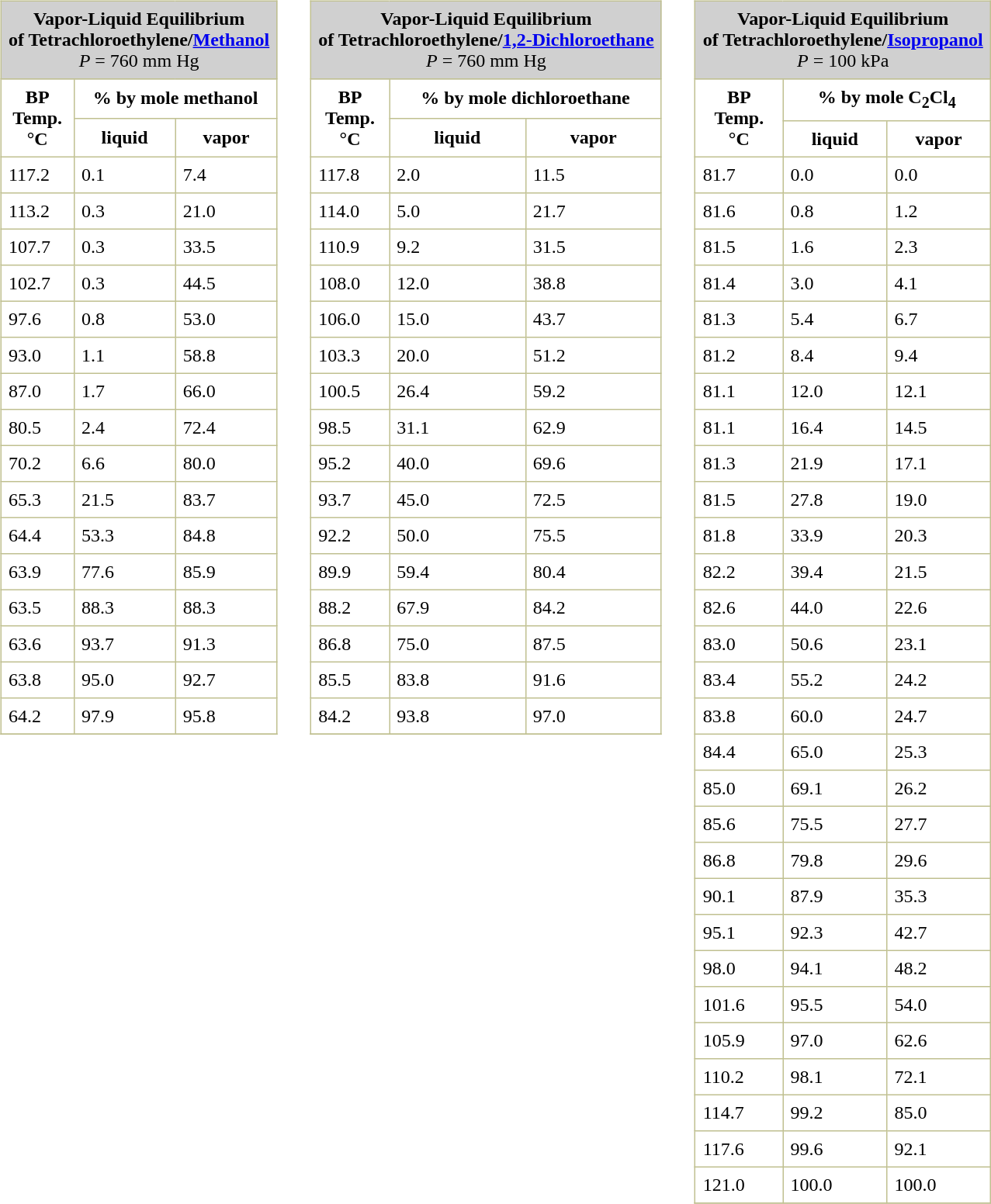<table>
<tr valign="top">
<td><br><table border="1" cellspacing="0" cellpadding="6" style="margin: 0 0 0 0.5em; background: white; border-collapse: collapse; border-color: #C0C090;">
<tr>
<td bgcolor="#D0D0D0" align=center colspan="3"><strong>Vapor-Liquid Equilibrium<br>of Tetrachloroethylene/<a href='#'>Methanol</a></strong><br><em>P</em> = 760 mm Hg</td>
</tr>
<tr>
<th rowspan="2">BP<br>Temp.<br>°C</th>
<th colspan="2">% by mole methanol</th>
</tr>
<tr>
<th>liquid</th>
<th>vapor</th>
</tr>
<tr>
<td>117.2</td>
<td>0.1</td>
<td>7.4</td>
</tr>
<tr>
<td>113.2</td>
<td>0.3</td>
<td>21.0</td>
</tr>
<tr>
<td>107.7</td>
<td>0.3</td>
<td>33.5</td>
</tr>
<tr>
<td>102.7</td>
<td>0.3</td>
<td>44.5</td>
</tr>
<tr>
<td>97.6</td>
<td>0.8</td>
<td>53.0</td>
</tr>
<tr>
<td>93.0</td>
<td>1.1</td>
<td>58.8</td>
</tr>
<tr>
<td>87.0</td>
<td>1.7</td>
<td>66.0</td>
</tr>
<tr>
<td>80.5</td>
<td>2.4</td>
<td>72.4</td>
</tr>
<tr>
<td>70.2</td>
<td>6.6</td>
<td>80.0</td>
</tr>
<tr>
<td>65.3</td>
<td>21.5</td>
<td>83.7</td>
</tr>
<tr>
<td>64.4</td>
<td>53.3</td>
<td>84.8</td>
</tr>
<tr>
<td>63.9</td>
<td>77.6</td>
<td>85.9</td>
</tr>
<tr>
<td>63.5</td>
<td>88.3</td>
<td>88.3</td>
</tr>
<tr>
<td>63.6</td>
<td>93.7</td>
<td>91.3</td>
</tr>
<tr>
<td>63.8</td>
<td>95.0</td>
<td>92.7</td>
</tr>
<tr>
<td>64.2</td>
<td>97.9</td>
<td>95.8</td>
</tr>
<tr>
</tr>
</table>
</td>
<td>   </td>
<td><br><table border="1" cellspacing="0" cellpadding="6" style="margin: 0 0 0 0.5em; background: white; border-collapse: collapse; border-color: #C0C090;">
<tr>
<td bgcolor="#D0D0D0" align=center colspan="3"><strong>Vapor-Liquid Equilibrium<br>of Tetrachloroethylene/<a href='#'>1,2-Dichloroethane</a></strong><br><em>P</em> = 760 mm Hg</td>
</tr>
<tr>
<th rowspan="2">BP<br>Temp.<br>°C</th>
<th colspan="2">% by mole dichloroethane</th>
</tr>
<tr>
<th>liquid</th>
<th>vapor</th>
</tr>
<tr>
<td>117.8</td>
<td>2.0</td>
<td>11.5</td>
</tr>
<tr>
<td>114.0</td>
<td>5.0</td>
<td>21.7</td>
</tr>
<tr>
<td>110.9</td>
<td>9.2</td>
<td>31.5</td>
</tr>
<tr>
<td>108.0</td>
<td>12.0</td>
<td>38.8</td>
</tr>
<tr>
<td>106.0</td>
<td>15.0</td>
<td>43.7</td>
</tr>
<tr>
<td>103.3</td>
<td>20.0</td>
<td>51.2</td>
</tr>
<tr>
<td>100.5</td>
<td>26.4</td>
<td>59.2</td>
</tr>
<tr>
<td>98.5</td>
<td>31.1</td>
<td>62.9</td>
</tr>
<tr>
<td>95.2</td>
<td>40.0</td>
<td>69.6</td>
</tr>
<tr>
<td>93.7</td>
<td>45.0</td>
<td>72.5</td>
</tr>
<tr>
<td>92.2</td>
<td>50.0</td>
<td>75.5</td>
</tr>
<tr>
<td>89.9</td>
<td>59.4</td>
<td>80.4</td>
</tr>
<tr>
<td>88.2</td>
<td>67.9</td>
<td>84.2</td>
</tr>
<tr>
<td>86.8</td>
<td>75.0</td>
<td>87.5</td>
</tr>
<tr>
<td>85.5</td>
<td>83.8</td>
<td>91.6</td>
</tr>
<tr>
<td>84.2</td>
<td>93.8</td>
<td>97.0</td>
</tr>
<tr>
</tr>
</table>
</td>
<td>   </td>
<td><br><table border="1" cellspacing="0" cellpadding="6" style="margin: 0 0 0 0.5em; background: white; border-collapse: collapse; border-color: #C0C090;">
<tr>
<td bgcolor="#D0D0D0" align=center colspan="3"><strong>Vapor-Liquid Equilibrium<br>of Tetrachloroethylene/<a href='#'>Isopropanol</a></strong><br><em>P</em> = 100 kPa</td>
</tr>
<tr>
<th rowspan="2">BP<br>Temp.<br>°C</th>
<th colspan="2">% by mole C<sub>2</sub>Cl<sub>4</sub></th>
</tr>
<tr>
<th>liquid</th>
<th>vapor</th>
</tr>
<tr>
<td>81.7</td>
<td>0.0</td>
<td>0.0</td>
</tr>
<tr>
<td>81.6</td>
<td>0.8</td>
<td>1.2</td>
</tr>
<tr>
<td>81.5</td>
<td>1.6</td>
<td>2.3</td>
</tr>
<tr>
<td>81.4</td>
<td>3.0</td>
<td>4.1</td>
</tr>
<tr>
<td>81.3</td>
<td>5.4</td>
<td>6.7</td>
</tr>
<tr>
<td>81.2</td>
<td>8.4</td>
<td>9.4</td>
</tr>
<tr>
<td>81.1</td>
<td>12.0</td>
<td>12.1</td>
</tr>
<tr>
<td>81.1</td>
<td>16.4</td>
<td>14.5</td>
</tr>
<tr>
<td>81.3</td>
<td>21.9</td>
<td>17.1</td>
</tr>
<tr>
<td>81.5</td>
<td>27.8</td>
<td>19.0</td>
</tr>
<tr>
<td>81.8</td>
<td>33.9</td>
<td>20.3</td>
</tr>
<tr>
<td>82.2</td>
<td>39.4</td>
<td>21.5</td>
</tr>
<tr>
<td>82.6</td>
<td>44.0</td>
<td>22.6</td>
</tr>
<tr>
<td>83.0</td>
<td>50.6</td>
<td>23.1</td>
</tr>
<tr>
<td>83.4</td>
<td>55.2</td>
<td>24.2</td>
</tr>
<tr>
<td>83.8</td>
<td>60.0</td>
<td>24.7</td>
</tr>
<tr>
<td>84.4</td>
<td>65.0</td>
<td>25.3</td>
</tr>
<tr>
<td>85.0</td>
<td>69.1</td>
<td>26.2</td>
</tr>
<tr>
<td>85.6</td>
<td>75.5</td>
<td>27.7</td>
</tr>
<tr>
<td>86.8</td>
<td>79.8</td>
<td>29.6</td>
</tr>
<tr>
<td>90.1</td>
<td>87.9</td>
<td>35.3</td>
</tr>
<tr>
<td>95.1</td>
<td>92.3</td>
<td>42.7</td>
</tr>
<tr>
<td>98.0</td>
<td>94.1</td>
<td>48.2</td>
</tr>
<tr>
<td>101.6</td>
<td>95.5</td>
<td>54.0</td>
</tr>
<tr>
<td>105.9</td>
<td>97.0</td>
<td>62.6</td>
</tr>
<tr>
<td>110.2</td>
<td>98.1</td>
<td>72.1</td>
</tr>
<tr>
<td>114.7</td>
<td>99.2</td>
<td>85.0</td>
</tr>
<tr>
<td>117.6</td>
<td>99.6</td>
<td>92.1</td>
</tr>
<tr>
<td>121.0</td>
<td>100.0</td>
<td>100.0</td>
</tr>
<tr>
</tr>
</table>
</td>
</tr>
</table>
